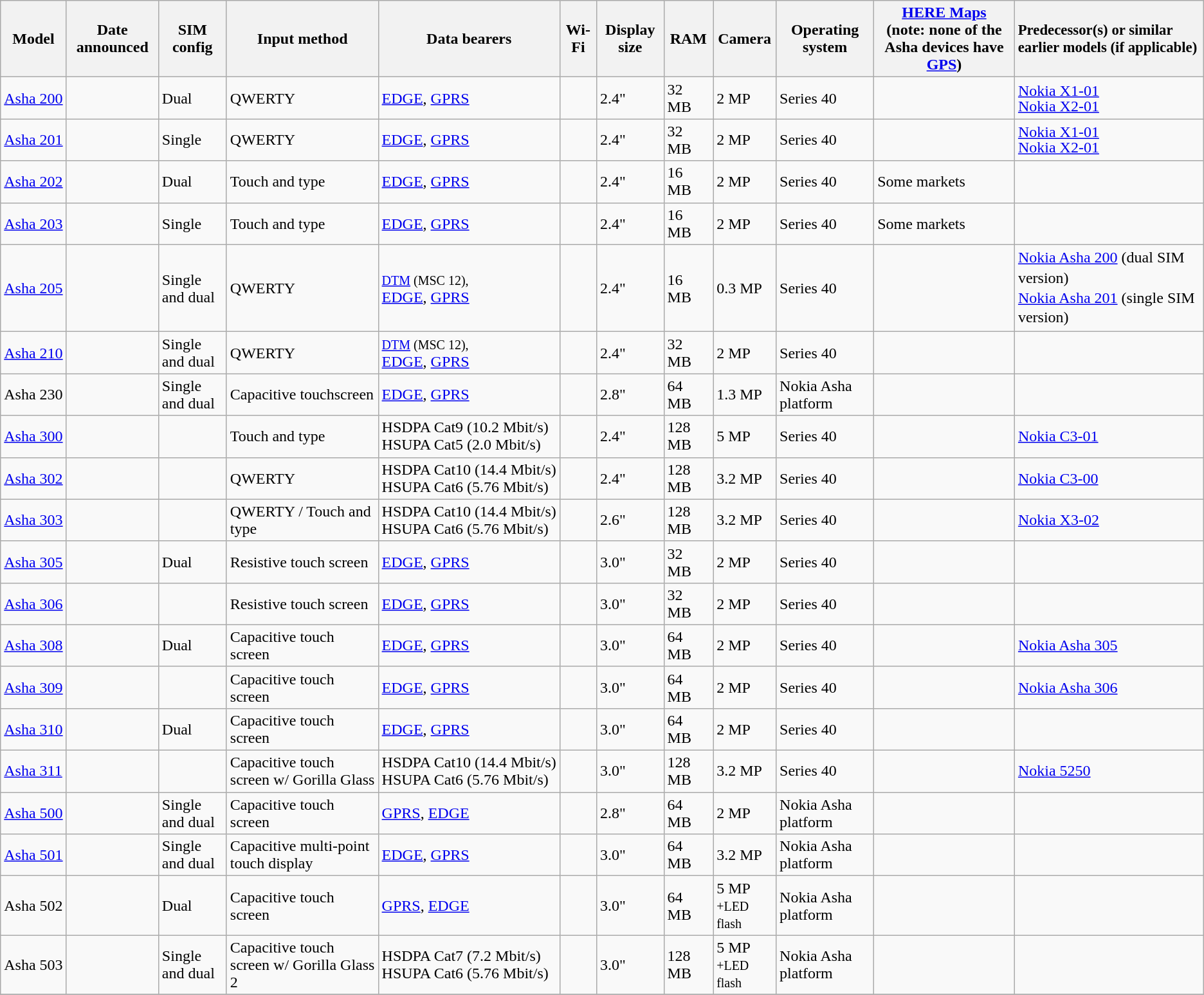<table class="wikitable sortable">
<tr>
<th>Model</th>
<th>Date announced</th>
<th><abbr>SIM config</abbr></th>
<th>Input method</th>
<th>Data bearers</th>
<th>Wi-Fi</th>
<th>Display size</th>
<th>RAM</th>
<th>Camera</th>
<th>Operating system</th>
<th><a href='#'>HERE Maps</a><br>(note: none of the Asha devices have <a href='#'>GPS</a>)</th>
<th style="text-align:left; font-weight:500; font-size:95%;"><strong>Predecessor(s) or similar earlier models (if applicable)</strong></th>
</tr>
<tr>
<td nowrap="nowrap"><a href='#'>Asha 200</a></td>
<td></td>
<td>Dual</td>
<td>QWERTY</td>
<td><a href='#'>EDGE</a>, <a href='#'>GPRS</a></td>
<td></td>
<td>2.4"</td>
<td>32 MB</td>
<td>2 MP</td>
<td>Series 40</td>
<td></td>
<td style="line-height:1em;"><a href='#'>Nokia X1-01</a><br><a href='#'>Nokia X2-01</a></td>
</tr>
<tr>
<td nowrap="nowrap"><a href='#'>Asha 201</a></td>
<td></td>
<td>Single</td>
<td>QWERTY</td>
<td><a href='#'>EDGE</a>, <a href='#'>GPRS</a></td>
<td></td>
<td>2.4"</td>
<td>32 MB</td>
<td>2 MP</td>
<td>Series 40</td>
<td></td>
<td style="line-height:1em;"><a href='#'>Nokia X1-01</a><br><a href='#'>Nokia X2-01</a></td>
</tr>
<tr>
<td nowrap="nowrap"><a href='#'>Asha 202</a></td>
<td></td>
<td>Dual</td>
<td>Touch and type</td>
<td><a href='#'>EDGE</a>, <a href='#'>GPRS</a></td>
<td></td>
<td>2.4"</td>
<td>16 MB</td>
<td>2 MP</td>
<td>Series 40</td>
<td>Some markets</td>
<td></td>
</tr>
<tr>
<td><a href='#'>Asha 203</a></td>
<td></td>
<td>Single</td>
<td>Touch and type</td>
<td><a href='#'>EDGE</a>, <a href='#'>GPRS</a></td>
<td></td>
<td>2.4"</td>
<td>16 MB</td>
<td>2 MP</td>
<td>Series 40</td>
<td>Some markets</td>
<td></td>
</tr>
<tr>
<td><a href='#'>Asha 205</a></td>
<td></td>
<td>Single and dual</td>
<td>QWERTY</td>
<td><small><a href='#'>DTM</a> (<abbr>MSC</abbr> 12),</small><br><a href='#'>EDGE</a>, <a href='#'>GPRS</a></td>
<td></td>
<td>2.4"</td>
<td>16 MB</td>
<td>0.3 MP</td>
<td>Series 40</td>
<td></td>
<td style="line-height:1.3em;"><a href='#'>Nokia Asha 200</a> (dual SIM version)<br><a href='#'>Nokia Asha 201</a> (single SIM version)</td>
</tr>
<tr>
<td><a href='#'>Asha 210</a></td>
<td></td>
<td>Single and dual</td>
<td>QWERTY</td>
<td><small><a href='#'>DTM</a> (<abbr>MSC</abbr> 12),</small><br><a href='#'>EDGE</a>, <a href='#'>GPRS</a></td>
<td></td>
<td>2.4"</td>
<td>32 MB</td>
<td>2 MP</td>
<td>Series 40</td>
<td></td>
<td></td>
</tr>
<tr>
<td>Asha 230</td>
<td></td>
<td>Single and dual</td>
<td>Capacitive touchscreen</td>
<td><a href='#'>EDGE</a>, <a href='#'>GPRS</a></td>
<td></td>
<td>2.8"</td>
<td>64 MB</td>
<td>1.3 MP</td>
<td>Nokia Asha platform</td>
<td></td>
<td></td>
</tr>
<tr>
<td><a href='#'>Asha 300</a></td>
<td></td>
<td></td>
<td>Touch and type</td>
<td>HSDPA Cat9 (10.2 Mbit/s)<br>HSUPA Cat5 (2.0 Mbit/s)</td>
<td></td>
<td>2.4"</td>
<td>128 MB</td>
<td>5 MP</td>
<td>Series 40</td>
<td></td>
<td><a href='#'>Nokia C3-01</a></td>
</tr>
<tr>
<td><a href='#'>Asha 302</a></td>
<td></td>
<td></td>
<td>QWERTY</td>
<td nowrap="nowrap">HSDPA Cat10 (14.4 Mbit/s)<br>HSUPA Cat6 (5.76 Mbit/s)</td>
<td></td>
<td>2.4"</td>
<td>128 MB</td>
<td>3.2 MP</td>
<td>Series 40</td>
<td></td>
<td><a href='#'>Nokia C3-00</a></td>
</tr>
<tr>
<td><a href='#'>Asha 303</a></td>
<td></td>
<td></td>
<td>QWERTY / Touch and type</td>
<td>HSDPA Cat10 (14.4 Mbit/s)<br>HSUPA Cat6 (5.76 Mbit/s)</td>
<td></td>
<td>2.6"</td>
<td>128 MB</td>
<td>3.2 MP</td>
<td>Series 40</td>
<td></td>
<td><a href='#'>Nokia X3-02</a></td>
</tr>
<tr>
<td><a href='#'>Asha 305</a></td>
<td></td>
<td>Dual</td>
<td>Resistive touch screen</td>
<td><a href='#'>EDGE</a>, <a href='#'>GPRS</a></td>
<td></td>
<td>3.0"</td>
<td>32 MB</td>
<td>2 MP</td>
<td>Series 40</td>
<td></td>
<td></td>
</tr>
<tr>
<td><a href='#'>Asha 306</a></td>
<td></td>
<td></td>
<td>Resistive touch screen</td>
<td><a href='#'>EDGE</a>, <a href='#'>GPRS</a></td>
<td></td>
<td>3.0"</td>
<td>32 MB</td>
<td>2 MP</td>
<td>Series 40</td>
<td></td>
<td></td>
</tr>
<tr>
<td><a href='#'>Asha 308</a></td>
<td></td>
<td>Dual</td>
<td>Capacitive touch screen</td>
<td><a href='#'>EDGE</a>, <a href='#'>GPRS</a></td>
<td></td>
<td>3.0"</td>
<td>64 MB</td>
<td>2 MP</td>
<td>Series 40</td>
<td></td>
<td><a href='#'>Nokia Asha 305</a></td>
</tr>
<tr>
<td><a href='#'>Asha 309</a></td>
<td></td>
<td></td>
<td>Capacitive touch screen</td>
<td><a href='#'>EDGE</a>, <a href='#'>GPRS</a></td>
<td></td>
<td>3.0"</td>
<td>64 MB</td>
<td>2 MP</td>
<td>Series 40</td>
<td></td>
<td><a href='#'>Nokia Asha 306</a></td>
</tr>
<tr>
<td><a href='#'>Asha 310</a></td>
<td></td>
<td>Dual</td>
<td>Capacitive touch screen</td>
<td><a href='#'>EDGE</a>, <a href='#'>GPRS</a></td>
<td></td>
<td>3.0"</td>
<td>64 MB</td>
<td>2 MP</td>
<td>Series 40</td>
<td></td>
<td></td>
</tr>
<tr>
<td><a href='#'>Asha 311</a></td>
<td></td>
<td></td>
<td>Capacitive touch screen w/ Gorilla Glass</td>
<td>HSDPA Cat10 (14.4 Mbit/s)<br>HSUPA Cat6 (5.76 Mbit/s)</td>
<td></td>
<td>3.0"</td>
<td>128 MB</td>
<td>3.2 MP</td>
<td>Series 40</td>
<td></td>
<td><a href='#'>Nokia 5250</a></td>
</tr>
<tr>
<td><a href='#'>Asha 500</a></td>
<td></td>
<td>Single and dual</td>
<td>Capacitive touch screen</td>
<td><a href='#'>GPRS</a>, <a href='#'>EDGE</a></td>
<td></td>
<td>2.8"</td>
<td>64 MB</td>
<td>2 MP</td>
<td>Nokia Asha platform</td>
<td></td>
<td></td>
</tr>
<tr>
<td><a href='#'>Asha 501</a></td>
<td></td>
<td>Single and dual</td>
<td>Capacitive multi-point touch display</td>
<td><a href='#'>EDGE</a>, <a href='#'>GPRS</a></td>
<td></td>
<td>3.0"</td>
<td>64 MB</td>
<td>3.2 MP</td>
<td>Nokia Asha platform</td>
<td></td>
<td></td>
</tr>
<tr>
<td>Asha 502</td>
<td></td>
<td>Dual</td>
<td>Capacitive touch screen</td>
<td><a href='#'>GPRS</a>, <a href='#'>EDGE</a></td>
<td></td>
<td>3.0"</td>
<td>64 MB</td>
<td>5 MP<div><small>+LED flash</small></div></td>
<td>Nokia Asha platform</td>
<td></td>
<td></td>
</tr>
<tr>
<td>Asha 503</td>
<td></td>
<td>Single and dual</td>
<td>Capacitive touch screen w/ Gorilla Glass 2</td>
<td>HSDPA Cat7 (7.2 Mbit/s)<br>HSUPA Cat6 (5.76 Mbit/s)</td>
<td></td>
<td>3.0"</td>
<td>128 MB</td>
<td>5 MP<div><small>+LED flash</small></div></td>
<td>Nokia Asha platform</td>
<td></td>
<td></td>
</tr>
<tr>
</tr>
</table>
